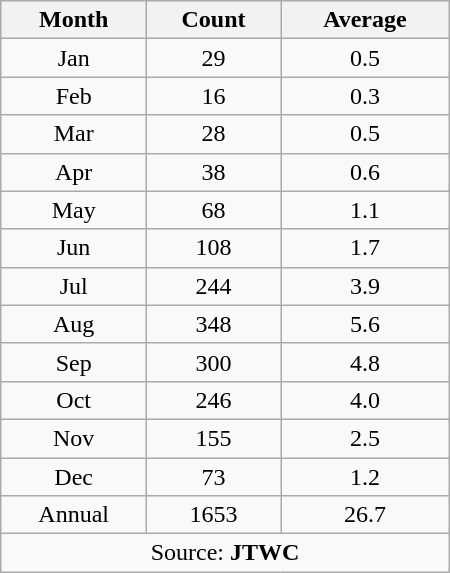<table class="wikitable" style="width:300px; text-align:center; margin:0 1em; float:right">
<tr>
<th>Month</th>
<th>Count</th>
<th>Average</th>
</tr>
<tr>
<td>Jan</td>
<td>29</td>
<td>0.5</td>
</tr>
<tr>
<td>Feb</td>
<td>16</td>
<td>0.3</td>
</tr>
<tr>
<td>Mar</td>
<td>28</td>
<td>0.5</td>
</tr>
<tr>
<td>Apr</td>
<td>38</td>
<td>0.6</td>
</tr>
<tr>
<td>May</td>
<td>68</td>
<td>1.1</td>
</tr>
<tr>
<td>Jun</td>
<td>108</td>
<td>1.7</td>
</tr>
<tr>
<td>Jul</td>
<td>244</td>
<td>3.9</td>
</tr>
<tr>
<td>Aug</td>
<td>348</td>
<td>5.6</td>
</tr>
<tr>
<td>Sep</td>
<td>300</td>
<td>4.8</td>
</tr>
<tr>
<td>Oct</td>
<td>246</td>
<td>4.0</td>
</tr>
<tr>
<td>Nov</td>
<td>155</td>
<td>2.5</td>
</tr>
<tr>
<td>Dec</td>
<td>73</td>
<td>1.2</td>
</tr>
<tr>
<td>Annual</td>
<td>1653</td>
<td>26.7</td>
</tr>
<tr>
<td colspan="3" style="text-align:center;">Source: <strong>JTWC</strong></td>
</tr>
</table>
